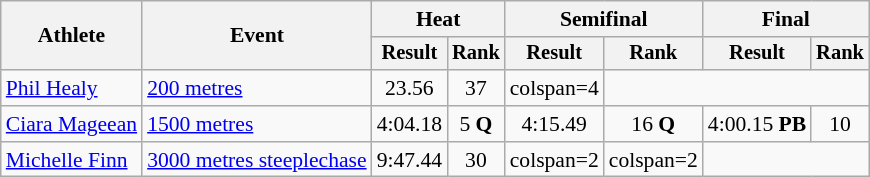<table class="wikitable" style="font-size:90%">
<tr>
<th rowspan="2">Athlete</th>
<th rowspan="2">Event</th>
<th colspan="2">Heat</th>
<th colspan="2">Semifinal</th>
<th colspan="2">Final</th>
</tr>
<tr style="font-size:95%">
<th>Result</th>
<th>Rank</th>
<th>Result</th>
<th>Rank</th>
<th>Result</th>
<th>Rank</th>
</tr>
<tr style=text-align:center>
<td style=text-align:left><a href='#'>Phil Healy</a></td>
<td style=text-align:left><a href='#'>200 metres</a></td>
<td>23.56</td>
<td>37</td>
<td>colspan=4 </td>
</tr>
<tr style=text-align:center>
<td style=text-align:left><a href='#'>Ciara Mageean</a></td>
<td style=text-align:left><a href='#'>1500 metres</a></td>
<td>4:04.18</td>
<td>5 <strong>Q</strong></td>
<td>4:15.49</td>
<td>16 <strong>Q</strong></td>
<td>4:00.15 <strong>PB</strong></td>
<td>10</td>
</tr>
<tr style=text-align:center>
<td style=text-align:left><a href='#'>Michelle Finn</a></td>
<td style=text-align:left><a href='#'>3000 metres steeplechase</a></td>
<td>9:47.44</td>
<td>30</td>
<td>colspan=2</td>
<td>colspan=2 </td>
</tr>
</table>
